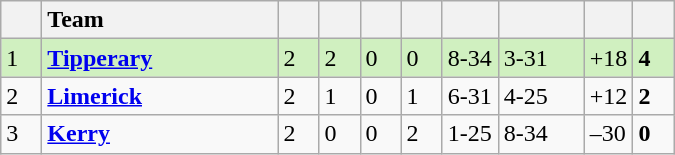<table class="wikitable">
<tr>
<th width=20></th>
<th width=150 style="text-align:left;">Team</th>
<th width=20></th>
<th width=20></th>
<th width=20></th>
<th width=20></th>
<th width=30></th>
<th width=50></th>
<th width=20></th>
<th width=20></th>
</tr>
<tr style="background:#D0F0C0;">
<td>1</td>
<td align=left><strong> <a href='#'>Tipperary</a> </strong></td>
<td>2</td>
<td>2</td>
<td>0</td>
<td>0</td>
<td>8-34</td>
<td>3-31</td>
<td>+18</td>
<td><strong>4</strong></td>
</tr>
<tr>
<td>2</td>
<td align=left><strong> <a href='#'>Limerick</a> </strong></td>
<td>2</td>
<td>1</td>
<td>0</td>
<td>1</td>
<td>6-31</td>
<td>4-25</td>
<td>+12</td>
<td><strong>2</strong></td>
</tr>
<tr>
<td>3</td>
<td align=left><strong> <a href='#'>Kerry</a> </strong></td>
<td>2</td>
<td>0</td>
<td>0</td>
<td>2</td>
<td>1-25</td>
<td>8-34</td>
<td>–30</td>
<td><strong>0</strong></td>
</tr>
</table>
